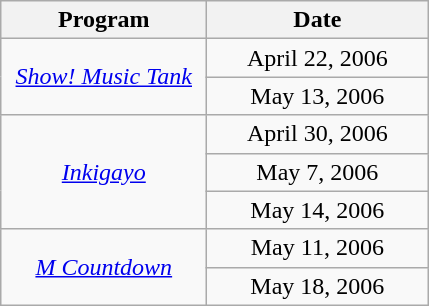<table class="wikitable" style="text-align:center">
<tr>
<th width="130">Program</th>
<th width="140">Date</th>
</tr>
<tr>
<td rowspan="2"><em><a href='#'>Show! Music Tank</a></em></td>
<td>April 22, 2006</td>
</tr>
<tr>
<td>May 13, 2006</td>
</tr>
<tr>
<td rowspan="3"><em><a href='#'>Inkigayo</a></em></td>
<td>April 30, 2006</td>
</tr>
<tr>
<td>May 7, 2006</td>
</tr>
<tr>
<td>May 14, 2006</td>
</tr>
<tr>
<td rowspan="2"><em><a href='#'>M Countdown</a></em></td>
<td>May 11, 2006</td>
</tr>
<tr>
<td>May 18, 2006</td>
</tr>
</table>
